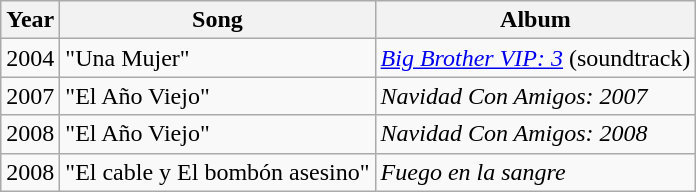<table class="wikitable">
<tr>
<th style="text-align:center;">Year</th>
<th style="text-align:center;">Song</th>
<th style="text-align:center;">Album</th>
</tr>
<tr>
<td>2004</td>
<td>"Una Mujer"</td>
<td><em><a href='#'>Big Brother VIP: 3</a></em> (soundtrack)</td>
</tr>
<tr>
<td>2007</td>
<td>"El Año Viejo"</td>
<td><em>Navidad Con Amigos: 2007</em></td>
</tr>
<tr>
<td>2008</td>
<td>"El Año Viejo"</td>
<td><em>Navidad Con Amigos: 2008</em></td>
</tr>
<tr>
<td>2008</td>
<td>"El cable y El bombón asesino"</td>
<td><em>Fuego en la sangre</em></td>
</tr>
</table>
